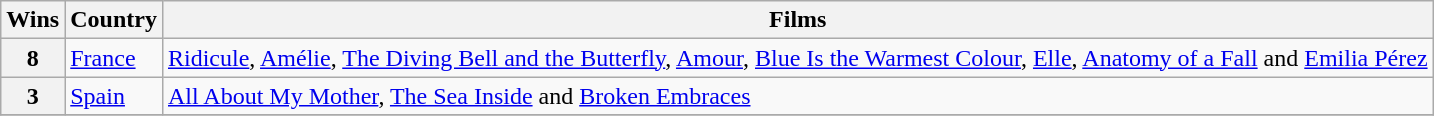<table class="wikitable sortable">
<tr>
<th>Wins</th>
<th>Country</th>
<th>Films</th>
</tr>
<tr>
<th rowspan="1" style="text-align:center">8</th>
<td> <a href='#'>France</a></td>
<td><a href='#'>Ridicule</a>, <a href='#'>Amélie</a>, <a href='#'>The Diving Bell and the Butterfly</a>, <a href='#'>Amour</a>, <a href='#'>Blue Is the Warmest Colour</a>, <a href='#'>Elle</a>, <a href='#'>Anatomy of a Fall</a> and <a href='#'>Emilia Pérez</a></td>
</tr>
<tr>
<th rowspan="1" style="text-align:center">3</th>
<td> <a href='#'>Spain</a></td>
<td><a href='#'>All About My Mother</a>, <a href='#'>The Sea Inside</a> and <a href='#'>Broken Embraces</a></td>
</tr>
<tr>
</tr>
</table>
